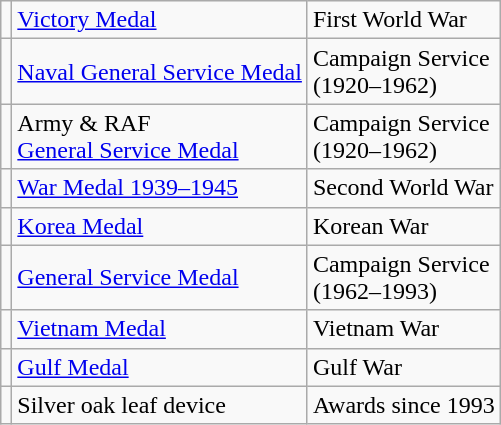<table class="wikitable">
<tr>
<td></td>
<td><a href='#'>Victory Medal</a></td>
<td>First World War</td>
</tr>
<tr>
<td></td>
<td><a href='#'>Naval General Service Medal</a></td>
<td>Campaign Service<br>(1920–1962)</td>
</tr>
<tr>
<td></td>
<td>Army & RAF<br><a href='#'>General Service Medal</a></td>
<td>Campaign Service<br>(1920–1962)</td>
</tr>
<tr>
<td></td>
<td><a href='#'>War Medal 1939–1945</a></td>
<td>Second World War</td>
</tr>
<tr>
<td></td>
<td><a href='#'>Korea Medal</a></td>
<td>Korean War</td>
</tr>
<tr>
<td></td>
<td><a href='#'>General Service Medal</a></td>
<td>Campaign Service<br>(1962–1993)</td>
</tr>
<tr>
<td></td>
<td><a href='#'>Vietnam Medal</a></td>
<td>Vietnam War</td>
</tr>
<tr>
<td></td>
<td><a href='#'>Gulf Medal</a></td>
<td>Gulf War</td>
</tr>
<tr>
<td align=center></td>
<td>Silver oak leaf device</td>
<td>Awards since 1993</td>
</tr>
</table>
